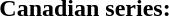<table style="width:100%;">
<tr>
<th colspan="3">Canadian series:</th>
</tr>
</table>
